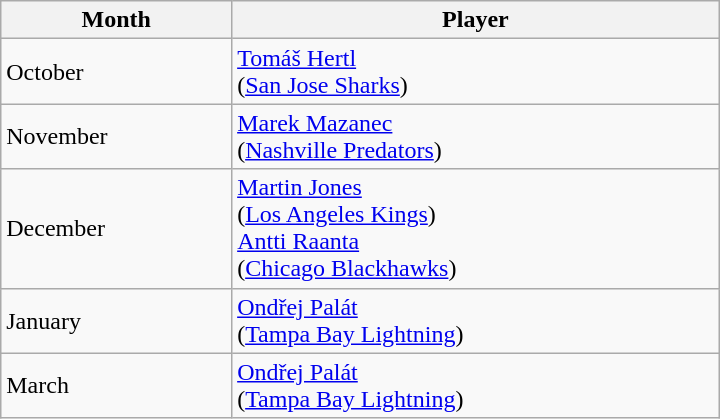<table class="wikitable" style="width: 30em;">
<tr style="text-align:center;">
<th>Month</th>
<th>Player</th>
</tr>
<tr>
<td>October</td>
<td><a href='#'>Tomáš Hertl</a><br>(<a href='#'>San Jose Sharks</a>)</td>
</tr>
<tr>
<td>November</td>
<td><a href='#'>Marek Mazanec</a><br>(<a href='#'>Nashville Predators</a>)</td>
</tr>
<tr>
<td>December</td>
<td><a href='#'>Martin Jones</a><br>(<a href='#'>Los Angeles Kings</a>)<br><a href='#'>Antti Raanta</a><br>(<a href='#'>Chicago Blackhawks</a>)</td>
</tr>
<tr>
<td>January</td>
<td><a href='#'>Ondřej Palát</a><br>(<a href='#'>Tampa Bay Lightning</a>)</td>
</tr>
<tr>
<td>March</td>
<td><a href='#'>Ondřej Palát</a><br>(<a href='#'>Tampa Bay Lightning</a>)</td>
</tr>
</table>
